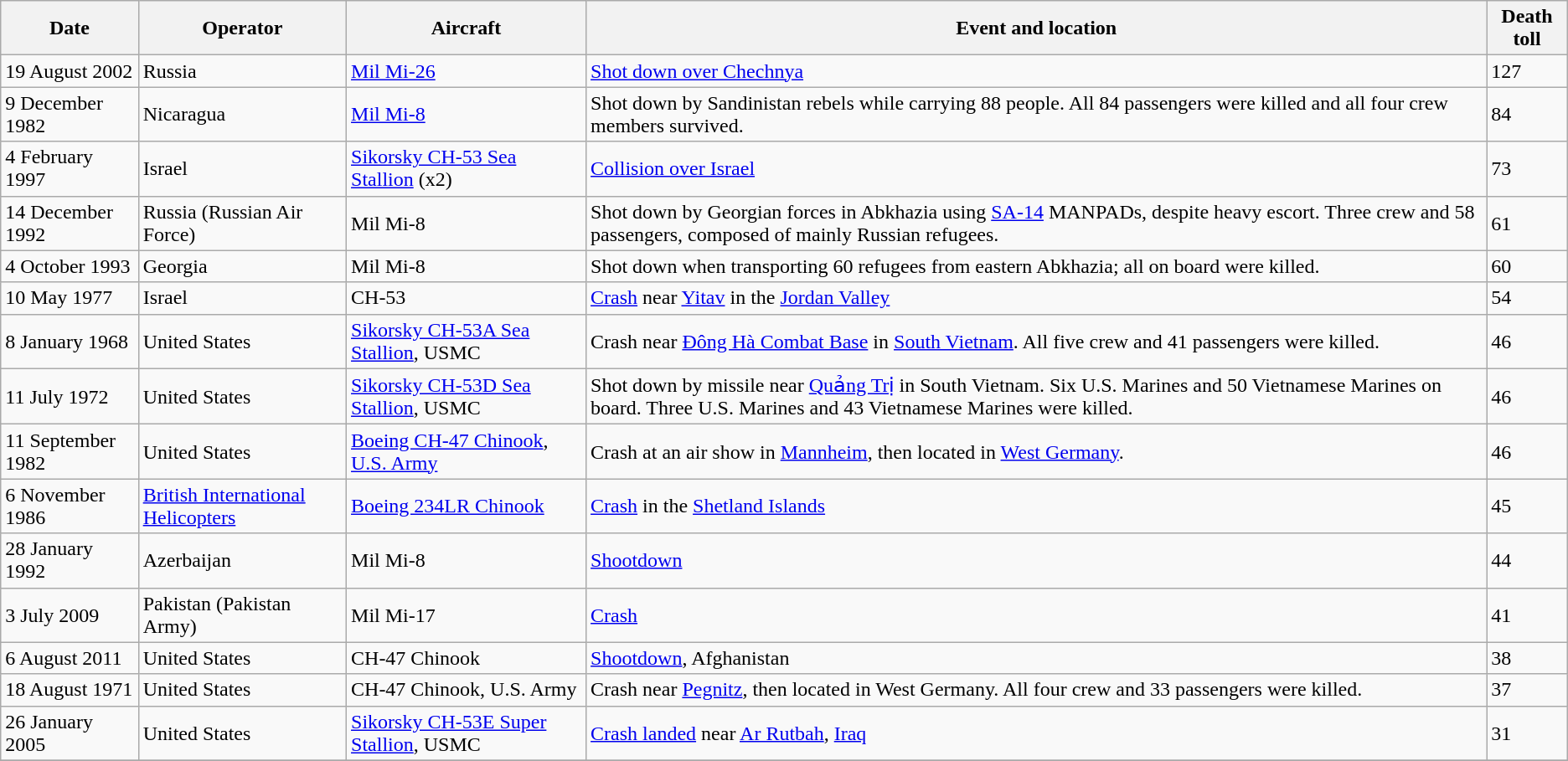<table class="wikitable sortable">
<tr>
<th>Date</th>
<th>Operator</th>
<th>Aircraft</th>
<th>Event and location</th>
<th>Death toll</th>
</tr>
<tr>
<td>19 August 2002</td>
<td>Russia</td>
<td><a href='#'>Mil Mi-26</a></td>
<td><a href='#'>Shot down over Chechnya</a></td>
<td>127</td>
</tr>
<tr>
<td>9 December 1982</td>
<td>Nicaragua</td>
<td><a href='#'>Mil Mi-8</a></td>
<td>Shot down by Sandinistan rebels while carrying 88 people. All 84 passengers were killed and all four crew members survived.</td>
<td>84</td>
</tr>
<tr>
<td>4 February 1997</td>
<td>Israel</td>
<td><a href='#'>Sikorsky CH-53 Sea Stallion</a> (x2)</td>
<td><a href='#'>Collision over Israel</a></td>
<td>73</td>
</tr>
<tr>
<td>14 December 1992</td>
<td>Russia (Russian Air Force)</td>
<td>Mil Mi-8</td>
<td>Shot down by Georgian forces in Abkhazia using <a href='#'>SA-14</a> MANPADs, despite heavy escort. Three crew and 58 passengers, composed of mainly Russian refugees.</td>
<td>61</td>
</tr>
<tr>
<td>4 October 1993</td>
<td>Georgia</td>
<td>Mil Mi-8</td>
<td>Shot down when transporting 60 refugees from eastern Abkhazia; all on board were killed.</td>
<td>60</td>
</tr>
<tr>
<td>10 May 1977</td>
<td>Israel</td>
<td>CH-53</td>
<td><a href='#'>Crash</a> near <a href='#'>Yitav</a> in the <a href='#'>Jordan Valley</a></td>
<td>54</td>
</tr>
<tr>
<td>8 January 1968</td>
<td>United States</td>
<td><a href='#'>Sikorsky CH-53A Sea Stallion</a>, USMC</td>
<td>Crash near <a href='#'>Đông Hà Combat Base</a> in <a href='#'>South Vietnam</a>. All five crew and 41 passengers were killed.</td>
<td>46</td>
</tr>
<tr>
<td>11 July 1972</td>
<td>United States</td>
<td><a href='#'>Sikorsky CH-53D Sea Stallion</a>, USMC</td>
<td>Shot down by missile near <a href='#'>Quảng Trị</a> in South Vietnam. Six U.S. Marines and 50 Vietnamese Marines on board. Three U.S. Marines and 43 Vietnamese Marines were killed.</td>
<td>46</td>
</tr>
<tr>
<td>11 September 1982</td>
<td>United States</td>
<td><a href='#'>Boeing CH-47 Chinook</a>, <a href='#'>U.S. Army</a></td>
<td>Crash at an air show in <a href='#'>Mannheim</a>, then located in <a href='#'>West Germany</a>.</td>
<td>46</td>
</tr>
<tr>
<td>6 November 1986</td>
<td><a href='#'>British International Helicopters</a></td>
<td><a href='#'>Boeing 234LR Chinook</a></td>
<td><a href='#'>Crash</a> in the <a href='#'>Shetland Islands</a></td>
<td>45</td>
</tr>
<tr>
<td>28 January 1992</td>
<td>Azerbaijan</td>
<td>Mil Mi-8</td>
<td><a href='#'>Shootdown</a></td>
<td>44</td>
</tr>
<tr>
<td>3 July 2009</td>
<td>Pakistan (Pakistan Army)</td>
<td>Mil Mi-17</td>
<td><a href='#'>Crash</a></td>
<td>41</td>
</tr>
<tr>
<td>6 August 2011</td>
<td>United States</td>
<td>CH-47 Chinook</td>
<td><a href='#'>Shootdown</a>, Afghanistan</td>
<td>38</td>
</tr>
<tr>
<td>18 August 1971</td>
<td>United States</td>
<td>CH-47 Chinook, U.S. Army</td>
<td>Crash near <a href='#'>Pegnitz</a>, then located in West Germany. All four crew and 33 passengers were killed.</td>
<td>37</td>
</tr>
<tr>
<td>26 January 2005</td>
<td>United States</td>
<td><a href='#'>Sikorsky CH-53E Super Stallion</a>, USMC</td>
<td><a href='#'>Crash landed</a> near <a href='#'>Ar Rutbah</a>, <a href='#'>Iraq</a></td>
<td>31</td>
</tr>
<tr>
</tr>
</table>
